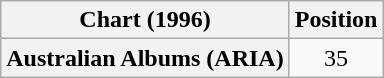<table class="wikitable plainrowheaders" style="text-align:center">
<tr>
<th scope="col">Chart (1996)</th>
<th scope="col">Position</th>
</tr>
<tr>
<th scope="row">Australian Albums (ARIA)</th>
<td>35</td>
</tr>
</table>
